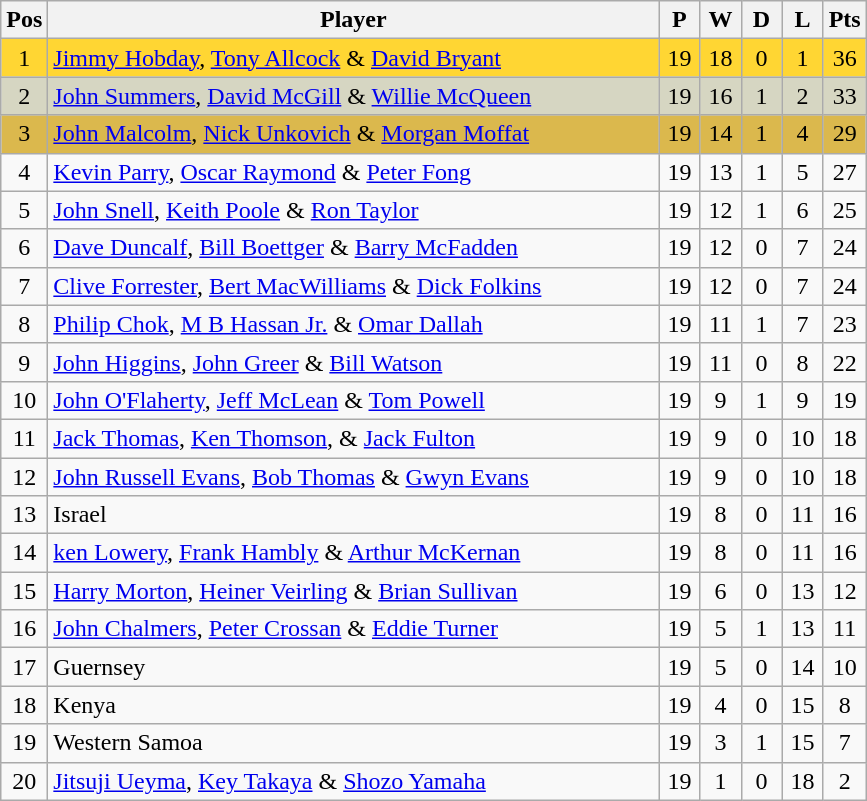<table class="wikitable" style="font-size: 100%">
<tr>
<th width=20>Pos</th>
<th width=400>Player</th>
<th width=20>P</th>
<th width=20>W</th>
<th width=20>D</th>
<th width=20>L</th>
<th width=20>Pts</th>
</tr>
<tr align=center style="background: #FFD633;">
<td>1</td>
<td align="left"> <a href='#'>Jimmy Hobday</a>, <a href='#'>Tony Allcock</a> & <a href='#'>David Bryant</a></td>
<td>19</td>
<td>18</td>
<td>0</td>
<td>1</td>
<td>36</td>
</tr>
<tr align=center style="background: #D6D6C2;">
<td>2</td>
<td align="left"> <a href='#'>John Summers</a>, <a href='#'>David McGill</a> & <a href='#'>Willie McQueen</a></td>
<td>19</td>
<td>16</td>
<td>1</td>
<td>2</td>
<td>33</td>
</tr>
<tr align=center style="background: #DBB84D;">
<td>3</td>
<td align="left"> <a href='#'>John Malcolm</a>, <a href='#'>Nick Unkovich</a> & <a href='#'>Morgan Moffat</a></td>
<td>19</td>
<td>14</td>
<td>1</td>
<td>4</td>
<td>29</td>
</tr>
<tr align=center>
<td>4</td>
<td align="left"> <a href='#'>Kevin Parry</a>, <a href='#'>Oscar Raymond</a> & <a href='#'>Peter Fong</a></td>
<td>19</td>
<td>13</td>
<td>1</td>
<td>5</td>
<td>27</td>
</tr>
<tr align=center>
<td>5</td>
<td align="left"> <a href='#'>John Snell</a>, <a href='#'>Keith Poole</a> & <a href='#'>Ron Taylor</a></td>
<td>19</td>
<td>12</td>
<td>1</td>
<td>6</td>
<td>25</td>
</tr>
<tr align=center>
<td>6</td>
<td align="left"> <a href='#'>Dave Duncalf</a>, <a href='#'>Bill Boettger</a> & <a href='#'>Barry McFadden</a></td>
<td>19</td>
<td>12</td>
<td>0</td>
<td>7</td>
<td>24</td>
</tr>
<tr align=center>
<td>7</td>
<td align="left"> <a href='#'>Clive Forrester</a>, <a href='#'>Bert MacWilliams</a> & <a href='#'>Dick Folkins</a></td>
<td>19</td>
<td>12</td>
<td>0</td>
<td>7</td>
<td>24</td>
</tr>
<tr align=center>
<td>8</td>
<td align="left"> <a href='#'>Philip Chok</a>, <a href='#'>M B Hassan Jr.</a> & <a href='#'>Omar Dallah</a></td>
<td>19</td>
<td>11</td>
<td>1</td>
<td>7</td>
<td>23</td>
</tr>
<tr align=center>
<td>9</td>
<td align="left"> <a href='#'>John Higgins</a>, <a href='#'>John Greer</a> & <a href='#'>Bill Watson</a></td>
<td>19</td>
<td>11</td>
<td>0</td>
<td>8</td>
<td>22</td>
</tr>
<tr align=center>
<td>10</td>
<td align="left"> <a href='#'>John O'Flaherty</a>, <a href='#'>Jeff McLean</a> & <a href='#'>Tom Powell</a></td>
<td>19</td>
<td>9</td>
<td>1</td>
<td>9</td>
<td>19</td>
</tr>
<tr align=center>
<td>11</td>
<td align="left"> <a href='#'>Jack Thomas</a>, <a href='#'>Ken Thomson</a>, & <a href='#'>Jack Fulton</a></td>
<td>19</td>
<td>9</td>
<td>0</td>
<td>10</td>
<td>18</td>
</tr>
<tr align=center>
<td>12</td>
<td align="left"> <a href='#'>John Russell Evans</a>, <a href='#'>Bob Thomas</a> & <a href='#'>Gwyn Evans</a></td>
<td>19</td>
<td>9</td>
<td>0</td>
<td>10</td>
<td>18</td>
</tr>
<tr align=center>
<td>13</td>
<td align="left"> Israel</td>
<td>19</td>
<td>8</td>
<td>0</td>
<td>11</td>
<td>16</td>
</tr>
<tr align=center>
<td>14</td>
<td align="left"> <a href='#'>ken Lowery</a>, <a href='#'>Frank Hambly</a> & <a href='#'>Arthur McKernan</a></td>
<td>19</td>
<td>8</td>
<td>0</td>
<td>11</td>
<td>16</td>
</tr>
<tr align=center>
<td>15</td>
<td align="left"> <a href='#'>Harry Morton</a>, <a href='#'>Heiner Veirling</a> & <a href='#'>Brian Sullivan</a></td>
<td>19</td>
<td>6</td>
<td>0</td>
<td>13</td>
<td>12</td>
</tr>
<tr align=center>
<td>16</td>
<td align="left"> <a href='#'>John Chalmers</a>, <a href='#'>Peter Crossan</a> & <a href='#'>Eddie Turner</a></td>
<td>19</td>
<td>5</td>
<td>1</td>
<td>13</td>
<td>11</td>
</tr>
<tr align=center>
<td>17</td>
<td align="left"> Guernsey</td>
<td>19</td>
<td>5</td>
<td>0</td>
<td>14</td>
<td>10</td>
</tr>
<tr align=center>
<td>18</td>
<td align="left"> Kenya</td>
<td>19</td>
<td>4</td>
<td>0</td>
<td>15</td>
<td>8</td>
</tr>
<tr align=center>
<td>19</td>
<td align="left"> Western Samoa</td>
<td>19</td>
<td>3</td>
<td>1</td>
<td>15</td>
<td>7</td>
</tr>
<tr align=center>
<td>20</td>
<td align="left"> <a href='#'>Jitsuji Ueyma</a>, <a href='#'>Key Takaya</a> & <a href='#'>Shozo Yamaha</a></td>
<td>19</td>
<td>1</td>
<td>0</td>
<td>18</td>
<td>2</td>
</tr>
</table>
